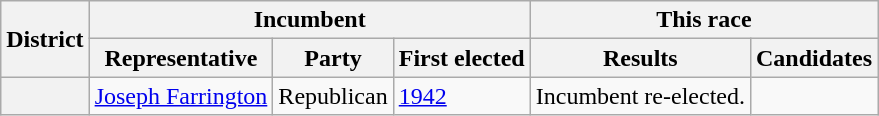<table class=wikitable>
<tr>
<th rowspan=2>District</th>
<th colspan=3>Incumbent</th>
<th colspan=2>This race</th>
</tr>
<tr>
<th>Representative</th>
<th>Party</th>
<th>First elected</th>
<th>Results</th>
<th>Candidates</th>
</tr>
<tr>
<th></th>
<td><a href='#'>Joseph Farrington</a></td>
<td>Republican</td>
<td><a href='#'>1942</a></td>
<td>Incumbent re-elected.</td>
<td nowrap></td>
</tr>
</table>
